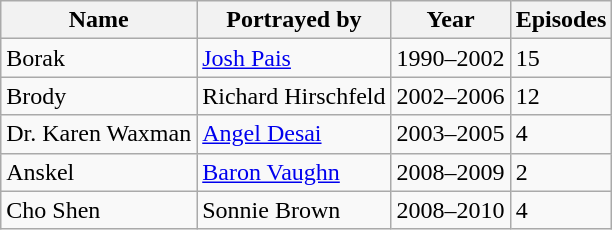<table class="wikitable sortable">
<tr>
<th><strong>Name</strong></th>
<th><strong>Portrayed by</strong></th>
<th><strong>Year</strong></th>
<th><strong>Episodes</strong></th>
</tr>
<tr>
<td>Borak</td>
<td><a href='#'>Josh Pais</a></td>
<td>1990–2002</td>
<td>15</td>
</tr>
<tr>
<td>Brody</td>
<td>Richard Hirschfeld</td>
<td>2002–2006</td>
<td>12</td>
</tr>
<tr>
<td>Dr. Karen Waxman</td>
<td><a href='#'>Angel Desai</a></td>
<td>2003–2005</td>
<td>4</td>
</tr>
<tr>
<td>Anskel</td>
<td><a href='#'>Baron Vaughn</a></td>
<td>2008–2009</td>
<td>2</td>
</tr>
<tr>
<td>Cho Shen</td>
<td>Sonnie Brown</td>
<td>2008–2010</td>
<td>4</td>
</tr>
</table>
